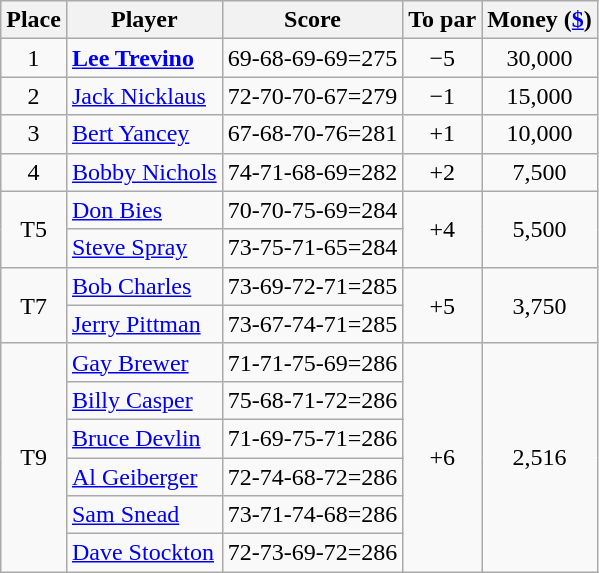<table class=wikitable>
<tr>
<th>Place</th>
<th>Player</th>
<th>Score</th>
<th>To par</th>
<th>Money (<a href='#'>$</a>)</th>
</tr>
<tr>
<td align=center>1</td>
<td> <strong><a href='#'>Lee Trevino</a></strong></td>
<td>69-68-69-69=275</td>
<td align=center>−5</td>
<td align=center>30,000</td>
</tr>
<tr>
<td align=center>2</td>
<td> <a href='#'>Jack Nicklaus</a></td>
<td>72-70-70-67=279</td>
<td align=center>−1</td>
<td align=center>15,000</td>
</tr>
<tr>
<td align=center>3</td>
<td> <a href='#'>Bert Yancey</a></td>
<td>67-68-70-76=281</td>
<td align=center>+1</td>
<td align=center>10,000</td>
</tr>
<tr>
<td align=center>4</td>
<td> <a href='#'>Bobby Nichols</a></td>
<td>74-71-68-69=282</td>
<td align=center>+2</td>
<td align=center>7,500</td>
</tr>
<tr>
<td rowspan=2 align=center>T5</td>
<td> <a href='#'>Don Bies</a></td>
<td>70-70-75-69=284</td>
<td rowspan=2 align=center>+4</td>
<td rowspan=2 align=center>5,500</td>
</tr>
<tr>
<td> <a href='#'>Steve Spray</a></td>
<td>73-75-71-65=284</td>
</tr>
<tr>
<td rowspan=2 align=center>T7</td>
<td> <a href='#'>Bob Charles</a></td>
<td>73-69-72-71=285</td>
<td rowspan=2 align=center>+5</td>
<td rowspan=2 align=center>3,750</td>
</tr>
<tr>
<td> <a href='#'>Jerry Pittman</a></td>
<td>73-67-74-71=285</td>
</tr>
<tr>
<td rowspan=6 align=center>T9</td>
<td> <a href='#'>Gay Brewer</a></td>
<td>71-71-75-69=286</td>
<td rowspan=6 align=center>+6</td>
<td rowspan=6 align=center>2,516</td>
</tr>
<tr>
<td> <a href='#'>Billy Casper</a></td>
<td>75-68-71-72=286</td>
</tr>
<tr>
<td> <a href='#'>Bruce Devlin</a></td>
<td>71-69-75-71=286</td>
</tr>
<tr>
<td> <a href='#'>Al Geiberger</a></td>
<td>72-74-68-72=286</td>
</tr>
<tr>
<td> <a href='#'>Sam Snead</a></td>
<td>73-71-74-68=286</td>
</tr>
<tr>
<td> <a href='#'>Dave Stockton</a></td>
<td>72-73-69-72=286</td>
</tr>
</table>
